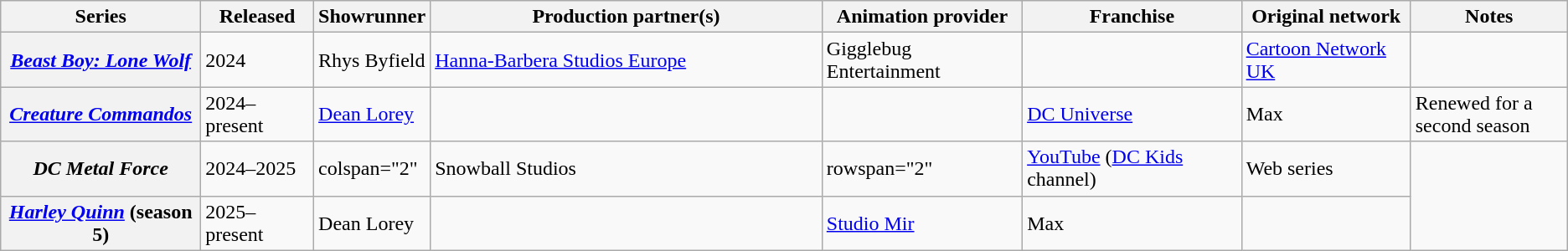<table class="wikitable plainrowheaders unsortable defaultcenter col1left col2left col4left col5left">
<tr>
<th scope="col">Series</th>
<th scope="col">Released</th>
<th scope="col">Showrunner</th>
<th scope="col" style="width:25%;">Production partner(s)</th>
<th scope="col">Animation provider</th>
<th scope="col">Franchise</th>
<th scope="col">Original network</th>
<th scope="col" style="width:10%;">Notes</th>
</tr>
<tr>
<th scope="row"><em><a href='#'>Beast Boy: Lone Wolf</a></em></th>
<td>2024</td>
<td>Rhys Byfield</td>
<td><a href='#'>Hanna-Barbera Studios Europe</a></td>
<td>Gigglebug Entertainment</td>
<td></td>
<td><a href='#'>Cartoon Network UK</a></td>
<td></td>
</tr>
<tr>
<th scope="row"><em><a href='#'>Creature Commandos</a></em></th>
<td>2024–present</td>
<td><a href='#'>Dean Lorey</a></td>
<td></td>
<td></td>
<td><a href='#'>DC Universe</a></td>
<td>Max</td>
<td>Renewed for a second season</td>
</tr>
<tr>
<th scope="row"><em>DC Metal Force</em></th>
<td>2024–2025</td>
<td>colspan="2" </td>
<td>Snowball Studios</td>
<td>rowspan="2" </td>
<td><a href='#'>YouTube</a> (<a href='#'>DC Kids</a> channel)</td>
<td>Web series</td>
</tr>
<tr>
<th scope="row"><em><a href='#'>Harley Quinn</a></em> (season 5)</th>
<td>2025–present</td>
<td>Dean Lorey</td>
<td></td>
<td><a href='#'>Studio Mir</a></td>
<td>Max</td>
<td><br></td>
</tr>
</table>
